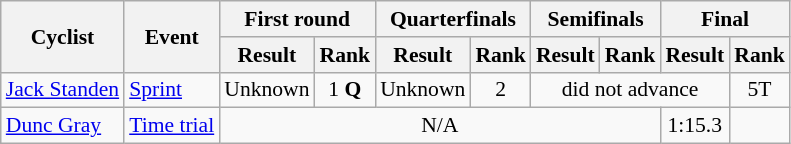<table class=wikitable style="font-size:90%">
<tr>
<th rowspan=2>Cyclist</th>
<th rowspan=2>Event</th>
<th colspan=2>First round</th>
<th colspan=2>Quarterfinals</th>
<th colspan=2>Semifinals</th>
<th colspan=2>Final</th>
</tr>
<tr>
<th>Result</th>
<th>Rank</th>
<th>Result</th>
<th>Rank</th>
<th>Result</th>
<th>Rank</th>
<th>Result</th>
<th>Rank</th>
</tr>
<tr>
<td><a href='#'>Jack Standen</a></td>
<td><a href='#'>Sprint</a></td>
<td align=center>Unknown</td>
<td align=center>1 <strong>Q</strong></td>
<td align=center>Unknown</td>
<td align=center>2</td>
<td align=center colspan=3>did not advance</td>
<td align=center>5T</td>
</tr>
<tr>
<td rowspan=2><a href='#'>Dunc Gray</a></td>
<td><a href='#'>Time trial</a></td>
<td align=center colspan=6>N/A</td>
<td align=center>1:15.3</td>
<td align=center></td>
</tr>
</table>
